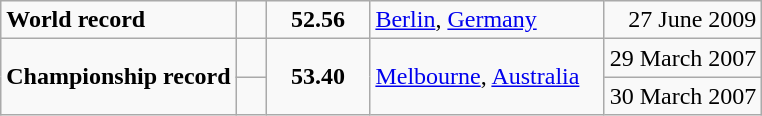<table class="wikitable">
<tr>
<td><strong>World record</strong></td>
<td style="padding-right:1em"></td>
<td style="text-align:center;padding-left:1em; padding-right:1em;"><strong>52.56</strong></td>
<td style="padding-right:1em"><a href='#'>Berlin</a>, <a href='#'>Germany</a></td>
<td align=right>27 June 2009</td>
</tr>
<tr>
<td rowspan="2"><strong>Championship record</strong></td>
<td style="padding-right:1em"></td>
<td rowspan="2" style="text-align:center;padding-left:1em; padding-right:1em;"><strong>53.40</strong></td>
<td rowspan="2" style="padding-right:1em"><a href='#'>Melbourne</a>, <a href='#'>Australia</a></td>
<td align=right>29 March 2007</td>
</tr>
<tr>
<td style="padding-right:1em"></td>
<td align="right">30 March 2007</td>
</tr>
</table>
